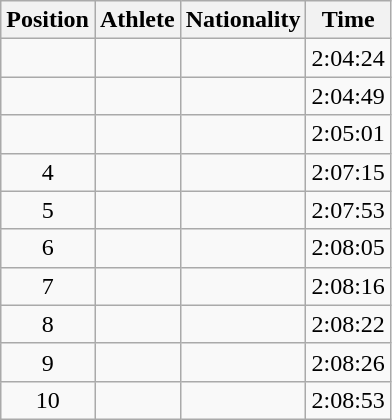<table class="wikitable sortable">
<tr>
<th scope="col">Position</th>
<th scope="col">Athlete</th>
<th scope="col">Nationality</th>
<th scope="col">Time</th>
</tr>
<tr>
<td style="text-align:center"></td>
<td></td>
<td></td>
<td>2:04:24</td>
</tr>
<tr>
<td style="text-align:center"></td>
<td></td>
<td></td>
<td>2:04:49</td>
</tr>
<tr>
<td style="text-align:center"></td>
<td></td>
<td></td>
<td>2:05:01</td>
</tr>
<tr>
<td style="text-align:center">4</td>
<td></td>
<td></td>
<td>2:07:15</td>
</tr>
<tr>
<td style="text-align:center">5</td>
<td></td>
<td></td>
<td>2:07:53</td>
</tr>
<tr>
<td style="text-align:center">6</td>
<td></td>
<td></td>
<td>2:08:05</td>
</tr>
<tr>
<td style="text-align:center">7</td>
<td></td>
<td></td>
<td>2:08:16</td>
</tr>
<tr>
<td style="text-align:center">8</td>
<td></td>
<td></td>
<td>2:08:22</td>
</tr>
<tr>
<td style="text-align:center">9</td>
<td></td>
<td></td>
<td>2:08:26</td>
</tr>
<tr>
<td style="text-align:center">10</td>
<td></td>
<td></td>
<td>2:08:53</td>
</tr>
</table>
